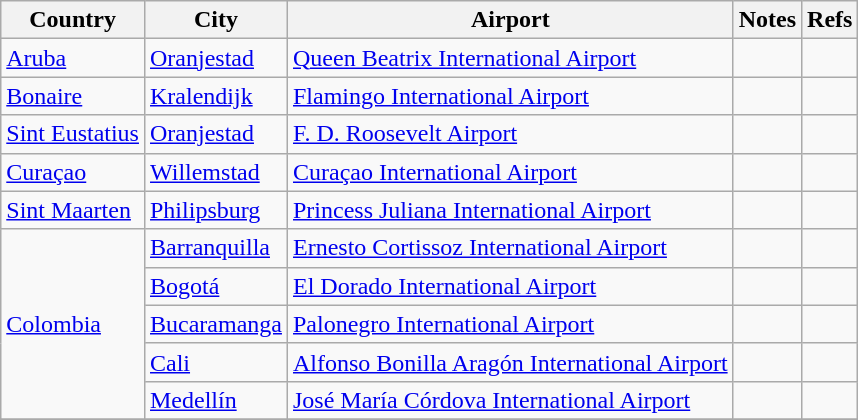<table class="wikitable sortable">
<tr>
<th>Country</th>
<th>City</th>
<th>Airport</th>
<th>Notes</th>
<th class="unsortable">Refs</th>
</tr>
<tr>
<td><a href='#'>Aruba</a></td>
<td><a href='#'>Oranjestad</a></td>
<td><a href='#'>Queen Beatrix International Airport</a></td>
<td align=center></td>
<td></td>
</tr>
<tr>
<td><a href='#'>Bonaire</a></td>
<td><a href='#'>Kralendijk</a></td>
<td><a href='#'>Flamingo International Airport</a></td>
<td></td>
<td></td>
</tr>
<tr>
<td><a href='#'>Sint Eustatius</a></td>
<td><a href='#'>Oranjestad</a></td>
<td><a href='#'>F. D. Roosevelt Airport</a></td>
<td align=center></td>
<td></td>
</tr>
<tr>
<td><a href='#'>Curaçao</a></td>
<td><a href='#'>Willemstad</a></td>
<td><a href='#'>Curaçao International Airport</a></td>
<td></td>
<td></td>
</tr>
<tr>
<td><a href='#'>Sint Maarten</a></td>
<td><a href='#'>Philipsburg</a></td>
<td><a href='#'>Princess Juliana International Airport</a></td>
<td></td>
<td></td>
</tr>
<tr>
<td rowspan=5><a href='#'>Colombia</a></td>
<td><a href='#'>Barranquilla</a></td>
<td><a href='#'>Ernesto Cortissoz International Airport</a></td>
<td align=center></td>
<td></td>
</tr>
<tr>
<td><a href='#'>Bogotá</a></td>
<td><a href='#'>El Dorado International Airport</a></td>
<td></td>
<td></td>
</tr>
<tr>
<td><a href='#'>Bucaramanga</a></td>
<td><a href='#'>Palonegro International Airport</a></td>
<td></td>
<td></td>
</tr>
<tr>
<td><a href='#'>Cali</a></td>
<td><a href='#'>Alfonso Bonilla Aragón International Airport</a></td>
<td></td>
<td></td>
</tr>
<tr>
<td><a href='#'>Medellín</a></td>
<td><a href='#'>José María Córdova International Airport</a></td>
<td align=center></td>
<td></td>
</tr>
<tr>
</tr>
</table>
